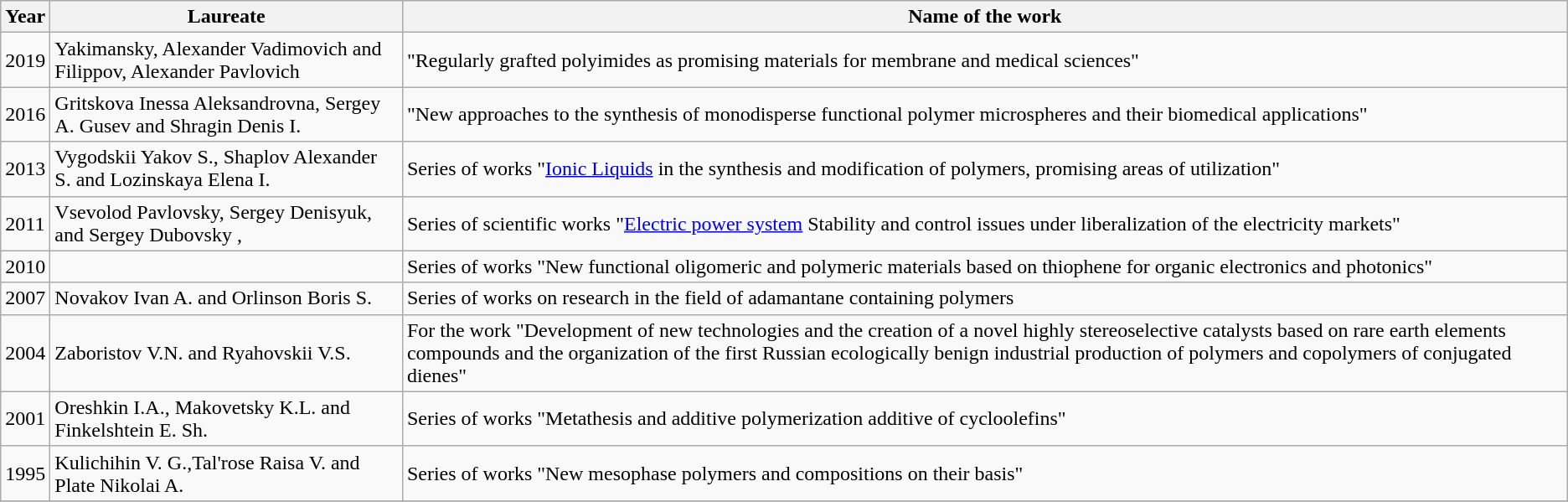<table class="wikitable" style="text-align:left">
<tr>
<th>Year</th>
<th>Laureate</th>
<th>Name of the work</th>
</tr>
<tr>
<td>2019</td>
<td>Yakimansky, Alexander Vadimovich  and Filippov, Alexander Pavlovich</td>
<td>"Regularly grafted polyimides as promising materials for membrane and medical sciences"</td>
</tr>
<tr>
<td>2016</td>
<td>Gritskova Inessa Aleksandrovna, Sergey A. Gusev and Shragin Denis I.</td>
<td>"New approaches to the synthesis of monodisperse functional polymer microspheres and their biomedical applications"</td>
</tr>
<tr>
<td>2013</td>
<td>Vygodskii Yakov S., Shaplov Alexander S. and Lozinskaya Elena I.</td>
<td>Series of works "<a href='#'>Ionic Liquids</a> in the synthesis and modification of polymers, promising areas of utilization"</td>
</tr>
<tr>
<td>2011</td>
<td>Vsevolod Pavlovsky,  Sergey Denisyuk, and Sergey Dubovsky ,</td>
<td>Series of scientific works "<a href='#'>Electric power system</a> Stability and control issues under liberalization of the electricity markets"</td>
</tr>
<tr>
<td>2010</td>
<td></td>
<td>Series of works "New functional oligomeric and polymeric materials based on thiophene for organic electronics and photonics"</td>
</tr>
<tr>
<td>2007</td>
<td>Novakov Ivan A. and Orlinson Boris S.</td>
<td>Series of works on research in the field of adamantane containing polymers</td>
</tr>
<tr>
<td>2004</td>
<td>Zaboristov V.N. and Ryahovskii V.S.</td>
<td>For the work "Development of new technologies and the creation of a novel highly stereoselective catalysts based on rare earth elements compounds and the organization of the first Russian ecologically benign industrial production of polymers and copolymers of conjugated dienes"</td>
</tr>
<tr>
<td>2001</td>
<td>Oreshkin I.A., Makovetsky K.L. and Finkelshtein E. Sh.</td>
<td>Series of works "Metathesis and additive polymerization additive of cycloolefins"</td>
</tr>
<tr>
<td>1995</td>
<td>Kulichihin V. G.,Tal'rose Raisa V. and Plate Nikolai A. </td>
<td>Series of works "New mesophase polymers and compositions on their basis"</td>
</tr>
<tr>
</tr>
</table>
